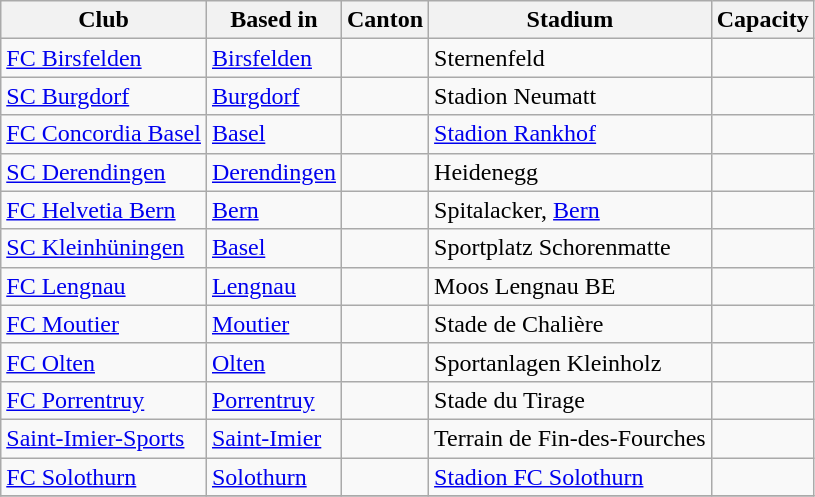<table class="wikitable">
<tr>
<th>Club</th>
<th>Based in</th>
<th>Canton</th>
<th>Stadium</th>
<th>Capacity</th>
</tr>
<tr>
<td><a href='#'>FC Birsfelden</a></td>
<td><a href='#'>Birsfelden</a></td>
<td></td>
<td>Sternenfeld</td>
<td></td>
</tr>
<tr>
<td><a href='#'>SC Burgdorf</a></td>
<td><a href='#'>Burgdorf</a></td>
<td></td>
<td>Stadion Neumatt</td>
<td></td>
</tr>
<tr>
<td><a href='#'>FC Concordia Basel</a></td>
<td><a href='#'>Basel</a></td>
<td></td>
<td><a href='#'>Stadion Rankhof</a></td>
<td></td>
</tr>
<tr>
<td><a href='#'>SC Derendingen</a></td>
<td><a href='#'>Derendingen</a></td>
<td></td>
<td>Heidenegg</td>
<td></td>
</tr>
<tr>
<td><a href='#'>FC Helvetia Bern</a></td>
<td><a href='#'>Bern</a></td>
<td></td>
<td>Spitalacker, <a href='#'>Bern</a></td>
<td></td>
</tr>
<tr>
<td><a href='#'>SC Kleinhüningen</a></td>
<td><a href='#'>Basel</a></td>
<td></td>
<td>Sportplatz Schorenmatte</td>
<td></td>
</tr>
<tr>
<td><a href='#'>FC Lengnau</a></td>
<td><a href='#'>Lengnau</a></td>
<td></td>
<td>Moos Lengnau BE</td>
<td></td>
</tr>
<tr>
<td><a href='#'>FC Moutier</a></td>
<td><a href='#'>Moutier</a></td>
<td></td>
<td>Stade de Chalière</td>
<td></td>
</tr>
<tr>
<td><a href='#'>FC Olten</a></td>
<td><a href='#'>Olten</a></td>
<td></td>
<td>Sportanlagen Kleinholz</td>
<td></td>
</tr>
<tr>
<td><a href='#'>FC Porrentruy</a></td>
<td><a href='#'>Porrentruy</a></td>
<td></td>
<td>Stade du Tirage</td>
<td></td>
</tr>
<tr>
<td><a href='#'>Saint-Imier-Sports</a></td>
<td><a href='#'>Saint-Imier</a></td>
<td></td>
<td>Terrain de Fin-des-Fourches</td>
<td></td>
</tr>
<tr>
<td><a href='#'>FC Solothurn</a></td>
<td><a href='#'>Solothurn</a></td>
<td></td>
<td><a href='#'>Stadion FC Solothurn</a></td>
<td></td>
</tr>
<tr>
</tr>
</table>
